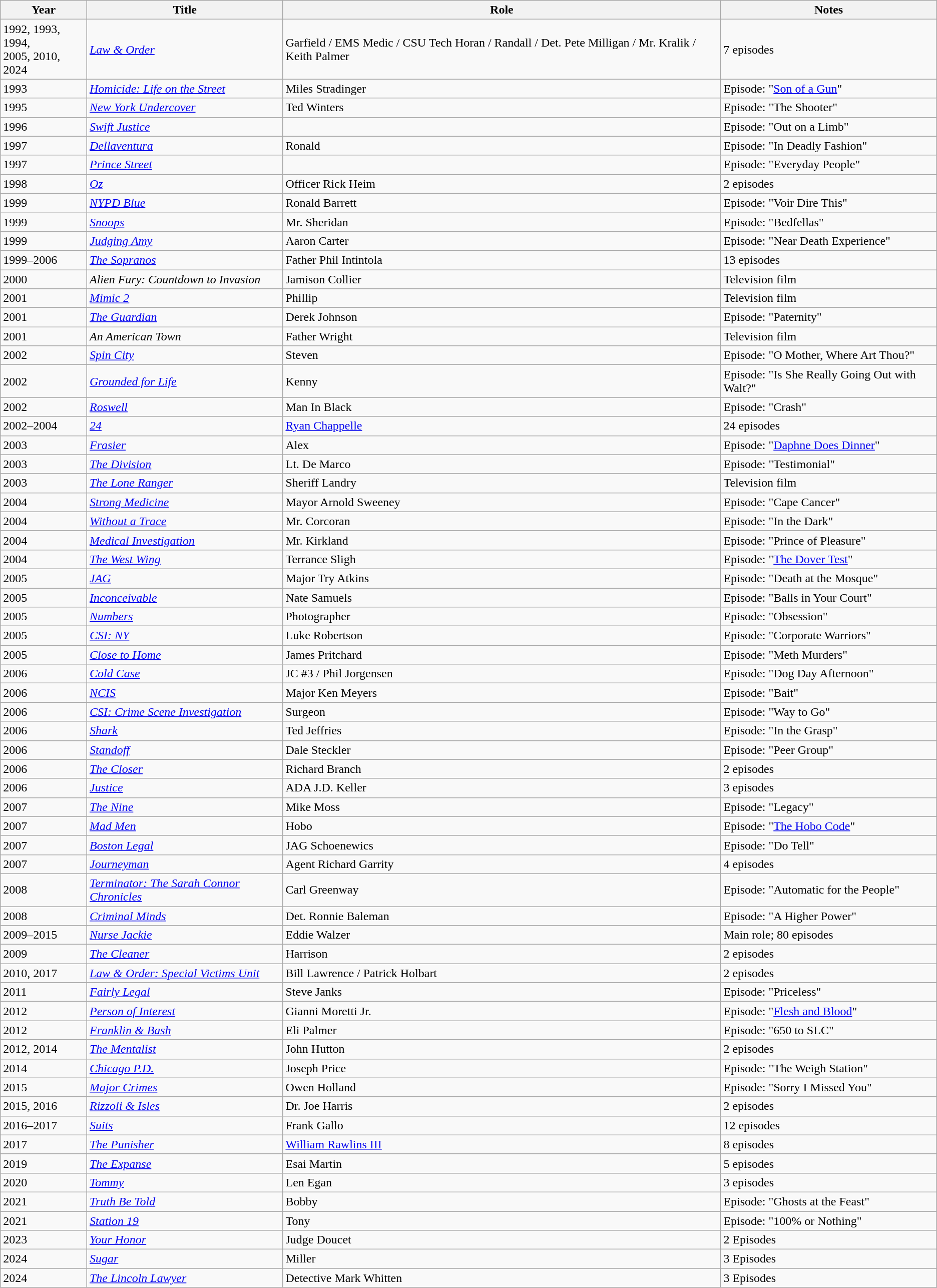<table class="wikitable">
<tr>
<th>Year</th>
<th>Title</th>
<th>Role</th>
<th>Notes</th>
</tr>
<tr>
<td>1992, 1993, 1994,<br>2005, 2010, 2024</td>
<td><em><a href='#'>Law & Order</a></em></td>
<td>Garfield / EMS Medic / CSU Tech Horan / Randall / Det. Pete Milligan / Mr. Kralik / Keith Palmer</td>
<td>7 episodes</td>
</tr>
<tr>
<td>1993</td>
<td><em><a href='#'>Homicide: Life on the Street</a></em></td>
<td>Miles Stradinger</td>
<td>Episode: "<a href='#'>Son of a Gun</a>"</td>
</tr>
<tr>
<td>1995</td>
<td><em><a href='#'>New York Undercover</a></em></td>
<td>Ted Winters</td>
<td>Episode: "The Shooter"</td>
</tr>
<tr>
<td>1996</td>
<td><em><a href='#'>Swift Justice</a></em></td>
<td></td>
<td>Episode: "Out on a Limb"</td>
</tr>
<tr>
<td>1997</td>
<td><em><a href='#'>Dellaventura</a></em></td>
<td>Ronald</td>
<td>Episode: "In Deadly Fashion"</td>
</tr>
<tr>
<td>1997</td>
<td><a href='#'><em>Prince Street</em></a></td>
<td></td>
<td>Episode: "Everyday People"</td>
</tr>
<tr>
<td>1998</td>
<td><em><a href='#'>Oz</a></em></td>
<td>Officer Rick Heim</td>
<td>2 episodes</td>
</tr>
<tr>
<td>1999</td>
<td><em><a href='#'>NYPD Blue</a></em></td>
<td>Ronald Barrett</td>
<td>Episode: "Voir Dire This"</td>
</tr>
<tr>
<td>1999</td>
<td><a href='#'><em>Snoops</em></a></td>
<td>Mr. Sheridan</td>
<td>Episode: "Bedfellas"</td>
</tr>
<tr>
<td>1999</td>
<td><em><a href='#'>Judging Amy</a></em></td>
<td>Aaron Carter</td>
<td>Episode: "Near Death Experience"</td>
</tr>
<tr>
<td>1999–2006</td>
<td><em><a href='#'>The Sopranos</a></em></td>
<td>Father Phil Intintola</td>
<td>13 episodes</td>
</tr>
<tr>
<td>2000</td>
<td><em>Alien Fury: Countdown to Invasion</em></td>
<td>Jamison Collier</td>
<td>Television film</td>
</tr>
<tr>
<td>2001</td>
<td><em><a href='#'>Mimic 2</a></em></td>
<td>Phillip</td>
<td>Television film</td>
</tr>
<tr>
<td>2001</td>
<td><a href='#'><em>The Guardian</em></a></td>
<td>Derek Johnson</td>
<td>Episode: "Paternity"</td>
</tr>
<tr>
<td>2001</td>
<td><em>An American Town</em></td>
<td>Father Wright</td>
<td>Television film</td>
</tr>
<tr>
<td>2002</td>
<td><em><a href='#'>Spin City</a></em></td>
<td>Steven</td>
<td>Episode: "O Mother, Where Art Thou?"</td>
</tr>
<tr>
<td>2002</td>
<td><em><a href='#'>Grounded for Life</a></em></td>
<td>Kenny</td>
<td>Episode: "Is She Really Going Out with Walt?"</td>
</tr>
<tr>
<td>2002</td>
<td><a href='#'><em>Roswell</em></a></td>
<td>Man In Black</td>
<td>Episode: "Crash"</td>
</tr>
<tr>
<td>2002–2004</td>
<td><a href='#'><em>24</em></a></td>
<td><a href='#'>Ryan Chappelle</a></td>
<td>24 episodes</td>
</tr>
<tr>
<td>2003</td>
<td><em><a href='#'>Frasier</a></em></td>
<td>Alex</td>
<td>Episode: "<a href='#'>Daphne Does Dinner</a>"</td>
</tr>
<tr>
<td>2003</td>
<td><em><a href='#'>The Division</a></em></td>
<td>Lt. De Marco</td>
<td>Episode: "Testimonial"</td>
</tr>
<tr>
<td>2003</td>
<td><a href='#'><em>The Lone Ranger</em></a></td>
<td>Sheriff Landry</td>
<td>Television film</td>
</tr>
<tr>
<td>2004</td>
<td><em><a href='#'>Strong Medicine</a></em></td>
<td>Mayor Arnold Sweeney</td>
<td>Episode: "Cape Cancer"</td>
</tr>
<tr>
<td>2004</td>
<td><em><a href='#'>Without a Trace</a></em></td>
<td>Mr. Corcoran</td>
<td>Episode: "In the Dark"</td>
</tr>
<tr>
<td>2004</td>
<td><em><a href='#'>Medical Investigation</a></em></td>
<td>Mr. Kirkland</td>
<td>Episode: "Prince of Pleasure"</td>
</tr>
<tr>
<td>2004</td>
<td><em><a href='#'>The West Wing</a></em></td>
<td>Terrance Sligh</td>
<td>Episode: "<a href='#'>The Dover Test</a>"</td>
</tr>
<tr>
<td>2005</td>
<td><a href='#'><em>JAG</em></a></td>
<td>Major Try Atkins</td>
<td>Episode: "Death at the Mosque"</td>
</tr>
<tr>
<td>2005</td>
<td><a href='#'><em>Inconceivable</em></a></td>
<td>Nate Samuels</td>
<td>Episode: "Balls in Your Court"</td>
</tr>
<tr>
<td>2005</td>
<td><a href='#'><em>Numbers</em></a></td>
<td>Photographer</td>
<td>Episode: "Obsession"</td>
</tr>
<tr>
<td>2005</td>
<td><em><a href='#'>CSI: NY</a></em></td>
<td>Luke Robertson</td>
<td>Episode: "Corporate Warriors"</td>
</tr>
<tr>
<td>2005</td>
<td><a href='#'><em>Close to Home</em></a></td>
<td>James Pritchard</td>
<td>Episode: "Meth Murders"</td>
</tr>
<tr>
<td>2006</td>
<td><em><a href='#'>Cold Case</a></em></td>
<td>JC #3 / Phil Jorgensen</td>
<td>Episode: "Dog Day Afternoon"</td>
</tr>
<tr>
<td>2006</td>
<td><a href='#'><em>NCIS</em></a></td>
<td>Major Ken Meyers</td>
<td>Episode: "Bait"</td>
</tr>
<tr>
<td>2006</td>
<td><em><a href='#'>CSI: Crime Scene Investigation</a></em></td>
<td>Surgeon</td>
<td>Episode: "Way to Go"</td>
</tr>
<tr>
<td>2006</td>
<td><a href='#'><em>Shark</em></a></td>
<td>Ted Jeffries</td>
<td>Episode: "In the Grasp"</td>
</tr>
<tr>
<td>2006</td>
<td><a href='#'><em>Standoff</em></a></td>
<td>Dale Steckler</td>
<td>Episode: "Peer Group"</td>
</tr>
<tr>
<td>2006</td>
<td><em><a href='#'>The Closer</a></em></td>
<td>Richard Branch</td>
<td>2 episodes</td>
</tr>
<tr>
<td>2006</td>
<td><a href='#'><em>Justice</em></a></td>
<td>ADA J.D. Keller</td>
<td>3 episodes</td>
</tr>
<tr>
<td>2007</td>
<td><a href='#'><em>The Nine</em></a></td>
<td>Mike Moss</td>
<td>Episode: "Legacy"</td>
</tr>
<tr>
<td>2007</td>
<td><em><a href='#'>Mad Men</a></em></td>
<td>Hobo</td>
<td>Episode: "<a href='#'>The Hobo Code</a>"</td>
</tr>
<tr>
<td>2007</td>
<td><em><a href='#'>Boston Legal</a></em></td>
<td>JAG Schoenewics</td>
<td>Episode: "Do Tell"</td>
</tr>
<tr>
<td>2007</td>
<td><a href='#'><em>Journeyman</em></a></td>
<td>Agent Richard Garrity</td>
<td>4 episodes</td>
</tr>
<tr>
<td>2008</td>
<td><em><a href='#'>Terminator: The Sarah Connor Chronicles</a></em></td>
<td>Carl Greenway</td>
<td>Episode: "Automatic for the People"</td>
</tr>
<tr>
<td>2008</td>
<td><em><a href='#'>Criminal Minds</a></em></td>
<td>Det. Ronnie Baleman</td>
<td>Episode: "A Higher Power"</td>
</tr>
<tr>
<td>2009–2015</td>
<td><em><a href='#'>Nurse Jackie</a></em></td>
<td>Eddie Walzer</td>
<td>Main role; 80 episodes</td>
</tr>
<tr>
<td>2009</td>
<td><a href='#'><em>The Cleaner</em></a></td>
<td>Harrison</td>
<td>2 episodes</td>
</tr>
<tr>
<td>2010, 2017</td>
<td><em><a href='#'>Law & Order: Special Victims Unit</a></em></td>
<td>Bill Lawrence / Patrick Holbart</td>
<td>2 episodes</td>
</tr>
<tr>
<td>2011</td>
<td><em><a href='#'>Fairly Legal</a></em></td>
<td>Steve Janks</td>
<td>Episode: "Priceless"</td>
</tr>
<tr>
<td>2012</td>
<td><a href='#'><em>Person of Interest</em></a></td>
<td>Gianni Moretti Jr.</td>
<td>Episode: "<a href='#'>Flesh and Blood</a>"</td>
</tr>
<tr>
<td>2012</td>
<td><em><a href='#'>Franklin & Bash</a></em></td>
<td>Eli Palmer</td>
<td>Episode: "650 to SLC"</td>
</tr>
<tr>
<td>2012, 2014</td>
<td><em><a href='#'>The Mentalist</a></em></td>
<td>John Hutton</td>
<td>2 episodes</td>
</tr>
<tr>
<td>2014</td>
<td><a href='#'><em>Chicago P.D.</em></a></td>
<td>Joseph Price</td>
<td>Episode: "The Weigh Station"</td>
</tr>
<tr>
<td>2015</td>
<td><a href='#'><em>Major Crimes</em></a></td>
<td>Owen Holland</td>
<td>Episode: "Sorry I Missed You"</td>
</tr>
<tr>
<td>2015, 2016</td>
<td><em><a href='#'>Rizzoli & Isles</a></em></td>
<td>Dr. Joe Harris</td>
<td>2 episodes</td>
</tr>
<tr>
<td>2016–2017</td>
<td><a href='#'><em>Suits</em></a></td>
<td>Frank Gallo</td>
<td>12 episodes</td>
</tr>
<tr>
<td>2017</td>
<td><a href='#'><em>The Punisher</em></a></td>
<td><a href='#'>William Rawlins III</a></td>
<td>8 episodes</td>
</tr>
<tr>
<td>2019</td>
<td><a href='#'><em>The Expanse</em></a></td>
<td>Esai Martin</td>
<td>5 episodes</td>
</tr>
<tr>
<td>2020</td>
<td><a href='#'><em>Tommy</em></a></td>
<td>Len Egan</td>
<td>3 episodes</td>
</tr>
<tr>
<td>2021</td>
<td><em><a href='#'>Truth Be Told</a></em></td>
<td>Bobby</td>
<td>Episode: "Ghosts at the Feast"</td>
</tr>
<tr>
<td>2021</td>
<td><em><a href='#'>Station 19</a></em></td>
<td>Tony</td>
<td>Episode: "100% or Nothing"</td>
</tr>
<tr>
<td>2023</td>
<td><em><a href='#'>Your Honor</a></em></td>
<td>Judge Doucet</td>
<td>2 Episodes</td>
</tr>
<tr>
<td>2024</td>
<td><em><a href='#'>Sugar</a></em></td>
<td>Miller</td>
<td>3 Episodes</td>
</tr>
<tr>
<td>2024</td>
<td><em><a href='#'>The Lincoln Lawyer</a></em></td>
<td>Detective Mark Whitten</td>
<td>3 Episodes</td>
</tr>
</table>
